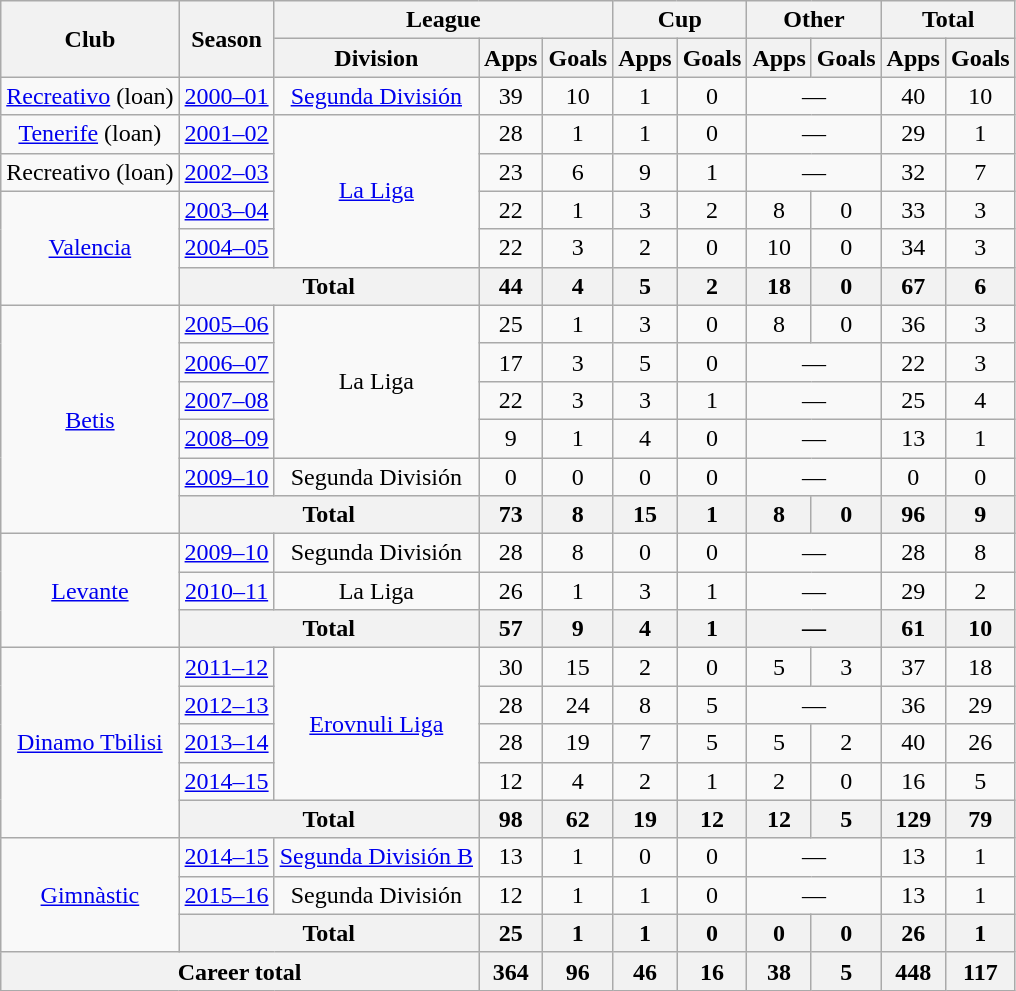<table class="wikitable" style="text-align:center">
<tr>
<th rowspan="2">Club</th>
<th rowspan="2">Season</th>
<th colspan="3">League</th>
<th colspan="2">Cup</th>
<th colspan="2">Other</th>
<th colspan="2">Total</th>
</tr>
<tr>
<th>Division</th>
<th>Apps</th>
<th>Goals</th>
<th>Apps</th>
<th>Goals</th>
<th>Apps</th>
<th>Goals</th>
<th>Apps</th>
<th>Goals</th>
</tr>
<tr>
<td><a href='#'>Recreativo</a> (loan)</td>
<td><a href='#'>2000–01</a></td>
<td><a href='#'>Segunda División</a></td>
<td>39</td>
<td>10</td>
<td>1</td>
<td>0</td>
<td colspan="2">—</td>
<td>40</td>
<td>10</td>
</tr>
<tr>
<td><a href='#'>Tenerife</a> (loan)</td>
<td><a href='#'>2001–02</a></td>
<td rowspan="4"><a href='#'>La Liga</a></td>
<td>28</td>
<td>1</td>
<td>1</td>
<td>0</td>
<td colspan="2">—</td>
<td>29</td>
<td>1</td>
</tr>
<tr>
<td>Recreativo (loan)</td>
<td><a href='#'>2002–03</a></td>
<td>23</td>
<td>6</td>
<td>9</td>
<td>1</td>
<td colspan="2">—</td>
<td>32</td>
<td>7</td>
</tr>
<tr>
<td rowspan="3"><a href='#'>Valencia</a></td>
<td><a href='#'>2003–04</a></td>
<td>22</td>
<td>1</td>
<td>3</td>
<td>2</td>
<td>8</td>
<td>0</td>
<td>33</td>
<td>3</td>
</tr>
<tr>
<td><a href='#'>2004–05</a></td>
<td>22</td>
<td>3</td>
<td>2</td>
<td>0</td>
<td>10</td>
<td>0</td>
<td>34</td>
<td>3</td>
</tr>
<tr>
<th colspan="2">Total</th>
<th>44</th>
<th>4</th>
<th>5</th>
<th>2</th>
<th>18</th>
<th>0</th>
<th>67</th>
<th>6</th>
</tr>
<tr>
<td rowspan="6"><a href='#'>Betis</a></td>
<td><a href='#'>2005–06</a></td>
<td rowspan="4">La Liga</td>
<td>25</td>
<td>1</td>
<td>3</td>
<td>0</td>
<td>8</td>
<td>0</td>
<td>36</td>
<td>3</td>
</tr>
<tr>
<td><a href='#'>2006–07</a></td>
<td>17</td>
<td>3</td>
<td>5</td>
<td>0</td>
<td colspan="2">—</td>
<td>22</td>
<td>3</td>
</tr>
<tr>
<td><a href='#'>2007–08</a></td>
<td>22</td>
<td>3</td>
<td>3</td>
<td>1</td>
<td colspan="2">—</td>
<td>25</td>
<td>4</td>
</tr>
<tr>
<td><a href='#'>2008–09</a></td>
<td>9</td>
<td>1</td>
<td>4</td>
<td>0</td>
<td colspan="2">—</td>
<td>13</td>
<td>1</td>
</tr>
<tr>
<td><a href='#'>2009–10</a></td>
<td>Segunda División</td>
<td>0</td>
<td>0</td>
<td>0</td>
<td>0</td>
<td colspan="2">—</td>
<td>0</td>
<td>0</td>
</tr>
<tr>
<th colspan="2">Total</th>
<th>73</th>
<th>8</th>
<th>15</th>
<th>1</th>
<th>8</th>
<th>0</th>
<th>96</th>
<th>9</th>
</tr>
<tr>
<td rowspan="3"><a href='#'>Levante</a></td>
<td><a href='#'>2009–10</a></td>
<td>Segunda División</td>
<td>28</td>
<td>8</td>
<td>0</td>
<td>0</td>
<td colspan="2">—</td>
<td>28</td>
<td>8</td>
</tr>
<tr>
<td><a href='#'>2010–11</a></td>
<td>La Liga</td>
<td>26</td>
<td>1</td>
<td>3</td>
<td>1</td>
<td colspan="2">—</td>
<td>29</td>
<td>2</td>
</tr>
<tr>
<th colspan="2">Total</th>
<th>57</th>
<th>9</th>
<th>4</th>
<th>1</th>
<th colspan="2">—</th>
<th>61</th>
<th>10</th>
</tr>
<tr>
<td rowspan="5"><a href='#'>Dinamo Tbilisi</a></td>
<td><a href='#'>2011–12</a></td>
<td rowspan="4"><a href='#'>Erovnuli Liga</a></td>
<td>30</td>
<td>15</td>
<td>2</td>
<td>0</td>
<td>5</td>
<td>3</td>
<td>37</td>
<td>18</td>
</tr>
<tr>
<td><a href='#'>2012–13</a></td>
<td>28</td>
<td>24</td>
<td>8</td>
<td>5</td>
<td colspan="2">—</td>
<td>36</td>
<td>29</td>
</tr>
<tr>
<td><a href='#'>2013–14</a></td>
<td>28</td>
<td>19</td>
<td>7</td>
<td>5</td>
<td>5</td>
<td>2</td>
<td>40</td>
<td>26</td>
</tr>
<tr>
<td><a href='#'>2014–15</a></td>
<td>12</td>
<td>4</td>
<td>2</td>
<td>1</td>
<td>2</td>
<td>0</td>
<td>16</td>
<td>5</td>
</tr>
<tr>
<th colspan="2">Total</th>
<th>98</th>
<th>62</th>
<th>19</th>
<th>12</th>
<th>12</th>
<th>5</th>
<th>129</th>
<th>79</th>
</tr>
<tr>
<td rowspan="3"><a href='#'>Gimnàstic</a></td>
<td><a href='#'>2014–15</a></td>
<td><a href='#'>Segunda División B</a></td>
<td>13</td>
<td>1</td>
<td>0</td>
<td>0</td>
<td colspan="2">—</td>
<td>13</td>
<td>1</td>
</tr>
<tr>
<td><a href='#'>2015–16</a></td>
<td>Segunda División</td>
<td>12</td>
<td>1</td>
<td>1</td>
<td>0</td>
<td colspan="2">—</td>
<td>13</td>
<td>1</td>
</tr>
<tr>
<th colspan="2">Total</th>
<th>25</th>
<th>1</th>
<th>1</th>
<th>0</th>
<th>0</th>
<th>0</th>
<th>26</th>
<th>1</th>
</tr>
<tr>
<th colspan="3">Career total</th>
<th>364</th>
<th>96</th>
<th>46</th>
<th>16</th>
<th>38</th>
<th>5</th>
<th>448</th>
<th>117</th>
</tr>
</table>
